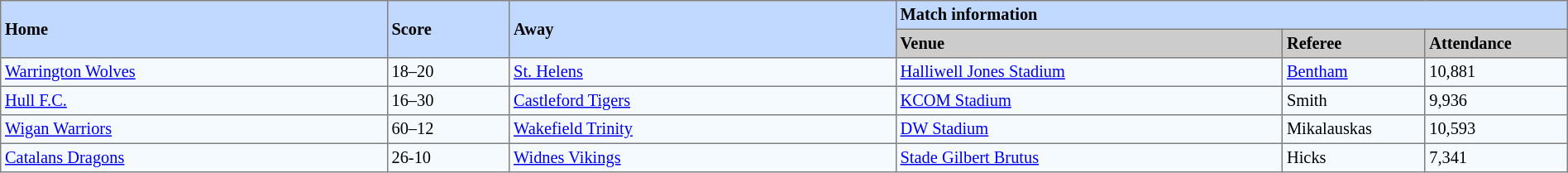<table border=1 style="border-collapse:collapse; font-size:85%; text-align:left;" cellpadding=3 cellspacing=0 width=100%>
<tr bgcolor=#C1D8FF>
<th rowspan=2 width=19%>Home</th>
<th rowspan=2 width=6%>Score</th>
<th rowspan=2 width=19%>Away</th>
<th colspan=6>Match information</th>
</tr>
<tr bgcolor=#CCCCCC>
<th width=19%>Venue</th>
<th width=7%>Referee</th>
<th width=7%>Attendance</th>
</tr>
<tr bgcolor=#F5FAFF>
<td align=left> <a href='#'>Warrington Wolves</a></td>
<td>18–20</td>
<td align=left> <a href='#'>St. Helens</a></td>
<td><a href='#'>Halliwell Jones Stadium</a></td>
<td><a href='#'>Bentham</a></td>
<td>10,881</td>
</tr>
<tr bgcolor=#F5FAFF>
<td align=left> <a href='#'>Hull F.C.</a></td>
<td>16–30</td>
<td align=left> <a href='#'>Castleford Tigers</a></td>
<td><a href='#'>KCOM Stadium</a></td>
<td>Smith</td>
<td>9,936</td>
</tr>
<tr bgcolor=#F5FAFF>
<td align=left> <a href='#'>Wigan Warriors</a></td>
<td>60–12</td>
<td align=left> <a href='#'>Wakefield Trinity</a></td>
<td><a href='#'>DW Stadium</a></td>
<td>Mikalauskas</td>
<td>10,593</td>
</tr>
<tr bgcolor=#F5FAFF>
<td align=left> <a href='#'>Catalans Dragons</a></td>
<td>26-10</td>
<td align=left> <a href='#'>Widnes Vikings</a></td>
<td><a href='#'>Stade Gilbert Brutus</a></td>
<td>Hicks</td>
<td>7,341</td>
</tr>
</table>
